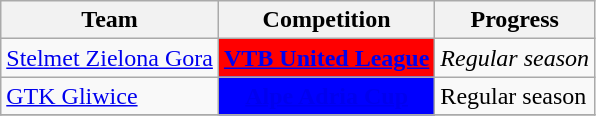<table class="wikitable sortable">
<tr>
<th>Team</th>
<th>Competition</th>
<th>Progress</th>
</tr>
<tr>
<td><a href='#'>Stelmet Zielona Gora</a></td>
<td rowspan="1" style="background-color:red;color:white;text-align:center"><strong><span><a href='#'>VTB United League</a></span></strong></td>
<td><em>Regular season</em></td>
</tr>
<tr>
<td><a href='#'>GTK Gliwice</a></td>
<td rowspan="1" style="background-color:blue;color:white;text-align:center"><strong><a href='#'><span>Alpe Adria Cup</span></a></strong></td>
<td>Regular season</td>
</tr>
<tr>
</tr>
</table>
